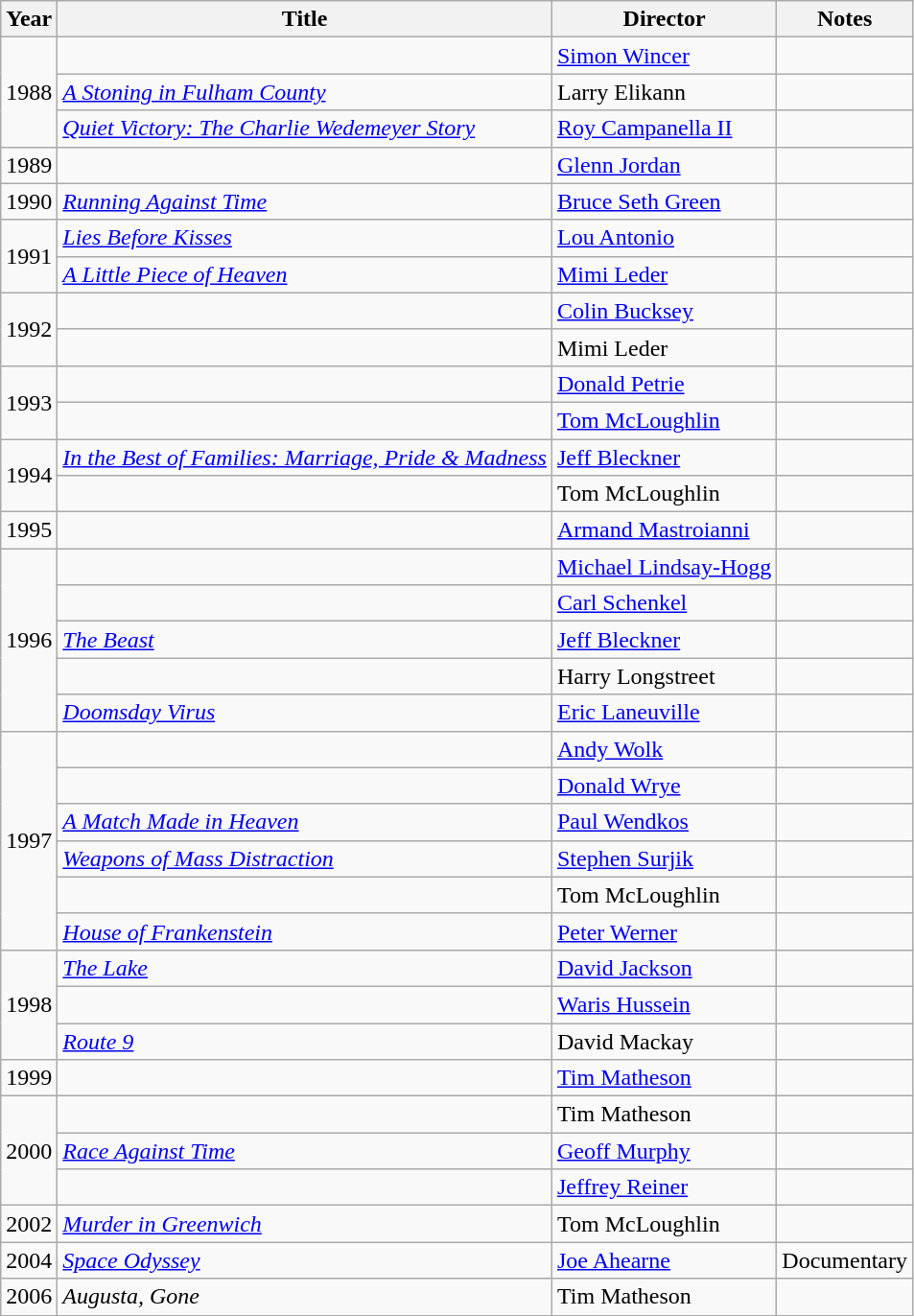<table class="wikitable">
<tr>
<th>Year</th>
<th>Title</th>
<th>Director</th>
<th>Notes</th>
</tr>
<tr>
<td rowspan="3">1988</td>
<td><em></em></td>
<td><a href='#'>Simon Wincer</a></td>
<td></td>
</tr>
<tr>
<td><em><a href='#'>A Stoning in Fulham County</a></em></td>
<td>Larry Elikann</td>
<td></td>
</tr>
<tr>
<td><em><a href='#'>Quiet Victory: The Charlie Wedemeyer Story</a></em></td>
<td><a href='#'>Roy Campanella II</a></td>
<td></td>
</tr>
<tr>
<td>1989</td>
<td><em></em></td>
<td><a href='#'>Glenn Jordan</a></td>
<td></td>
</tr>
<tr>
<td>1990</td>
<td><em><a href='#'>Running Against Time</a></em></td>
<td><a href='#'>Bruce Seth Green</a></td>
<td></td>
</tr>
<tr>
<td rowspan="2">1991</td>
<td><em><a href='#'>Lies Before Kisses</a></em></td>
<td><a href='#'>Lou Antonio</a></td>
<td></td>
</tr>
<tr>
<td><em><a href='#'>A Little Piece of Heaven</a></em></td>
<td><a href='#'>Mimi Leder</a></td>
<td></td>
</tr>
<tr>
<td rowspan="2">1992</td>
<td><em></em></td>
<td><a href='#'>Colin Bucksey</a></td>
<td></td>
</tr>
<tr>
<td><em></em></td>
<td>Mimi Leder</td>
<td></td>
</tr>
<tr>
<td rowspan="2">1993</td>
<td><em></em></td>
<td><a href='#'>Donald Petrie</a></td>
<td></td>
</tr>
<tr>
<td><em></em></td>
<td><a href='#'>Tom McLoughlin</a></td>
<td></td>
</tr>
<tr>
<td rowspan="2">1994</td>
<td><em><a href='#'>In the Best of Families: Marriage, Pride & Madness</a></em></td>
<td><a href='#'>Jeff Bleckner</a></td>
<td></td>
</tr>
<tr>
<td><em></em></td>
<td>Tom McLoughlin</td>
<td></td>
</tr>
<tr>
<td>1995</td>
<td><em></em></td>
<td><a href='#'>Armand Mastroianni</a></td>
<td></td>
</tr>
<tr>
<td rowspan="5">1996</td>
<td><em></em></td>
<td><a href='#'>Michael Lindsay-Hogg</a></td>
<td></td>
</tr>
<tr>
<td><em></em></td>
<td><a href='#'>Carl Schenkel</a></td>
<td></td>
</tr>
<tr>
<td><em><a href='#'>The Beast</a></em></td>
<td><a href='#'>Jeff Bleckner</a></td>
<td></td>
</tr>
<tr>
<td><em></em></td>
<td>Harry Longstreet</td>
<td></td>
</tr>
<tr>
<td><em><a href='#'>Doomsday Virus</a></em></td>
<td><a href='#'>Eric Laneuville</a></td>
<td></td>
</tr>
<tr>
<td rowspan="6">1997</td>
<td><em></em></td>
<td><a href='#'>Andy Wolk</a></td>
<td></td>
</tr>
<tr>
<td><em></em></td>
<td><a href='#'>Donald Wrye</a></td>
<td></td>
</tr>
<tr>
<td><em><a href='#'>A Match Made in Heaven</a></em></td>
<td><a href='#'>Paul Wendkos</a></td>
<td></td>
</tr>
<tr>
<td><em><a href='#'>Weapons of Mass Distraction</a></em></td>
<td><a href='#'>Stephen Surjik</a></td>
<td></td>
</tr>
<tr>
<td><em></em></td>
<td>Tom McLoughlin</td>
<td></td>
</tr>
<tr>
<td><a href='#'><em>House of Frankenstein</em></a></td>
<td><a href='#'>Peter Werner</a></td>
<td></td>
</tr>
<tr>
<td rowspan="3">1998</td>
<td><em><a href='#'>The Lake</a></em></td>
<td><a href='#'>David Jackson</a></td>
<td></td>
</tr>
<tr>
<td><em></em></td>
<td><a href='#'>Waris Hussein</a></td>
<td></td>
</tr>
<tr>
<td><em><a href='#'>Route 9</a></em></td>
<td>David Mackay</td>
<td></td>
</tr>
<tr>
<td>1999</td>
<td><em></em></td>
<td><a href='#'>Tim Matheson</a></td>
<td></td>
</tr>
<tr>
<td rowspan="3">2000</td>
<td><em></em></td>
<td>Tim Matheson</td>
<td></td>
</tr>
<tr>
<td><em><a href='#'>Race Against Time</a></em></td>
<td><a href='#'>Geoff Murphy</a></td>
<td></td>
</tr>
<tr>
<td><em></em></td>
<td><a href='#'>Jeffrey Reiner</a></td>
<td></td>
</tr>
<tr>
<td>2002</td>
<td><em><a href='#'>Murder in Greenwich</a></em></td>
<td>Tom McLoughlin</td>
<td></td>
</tr>
<tr>
<td>2004</td>
<td><em><a href='#'>Space Odyssey</a></em></td>
<td><a href='#'>Joe Ahearne</a></td>
<td>Documentary</td>
</tr>
<tr>
<td>2006</td>
<td><em>Augusta, Gone</em></td>
<td>Tim Matheson</td>
<td></td>
</tr>
</table>
